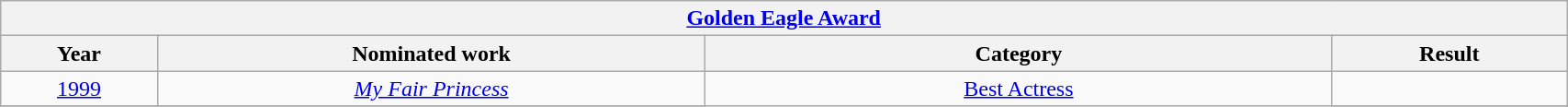<table width="90%" class="wikitable">
<tr>
<th colspan="4" align="center"><a href='#'>Golden Eagle Award</a></th>
</tr>
<tr>
<th width="10%">Year</th>
<th width="35%">Nominated work</th>
<th width="40%">Category</th>
<th width="15%">Result</th>
</tr>
<tr>
<td align="center" rowspan="1"><a href='#'>1999</a></td>
<td align="center"><em><a href='#'>My Fair Princess</a></em></td>
<td align="center" rowspan=2><a href='#'>Best Actress</a></td>
<td></td>
</tr>
<tr>
</tr>
</table>
